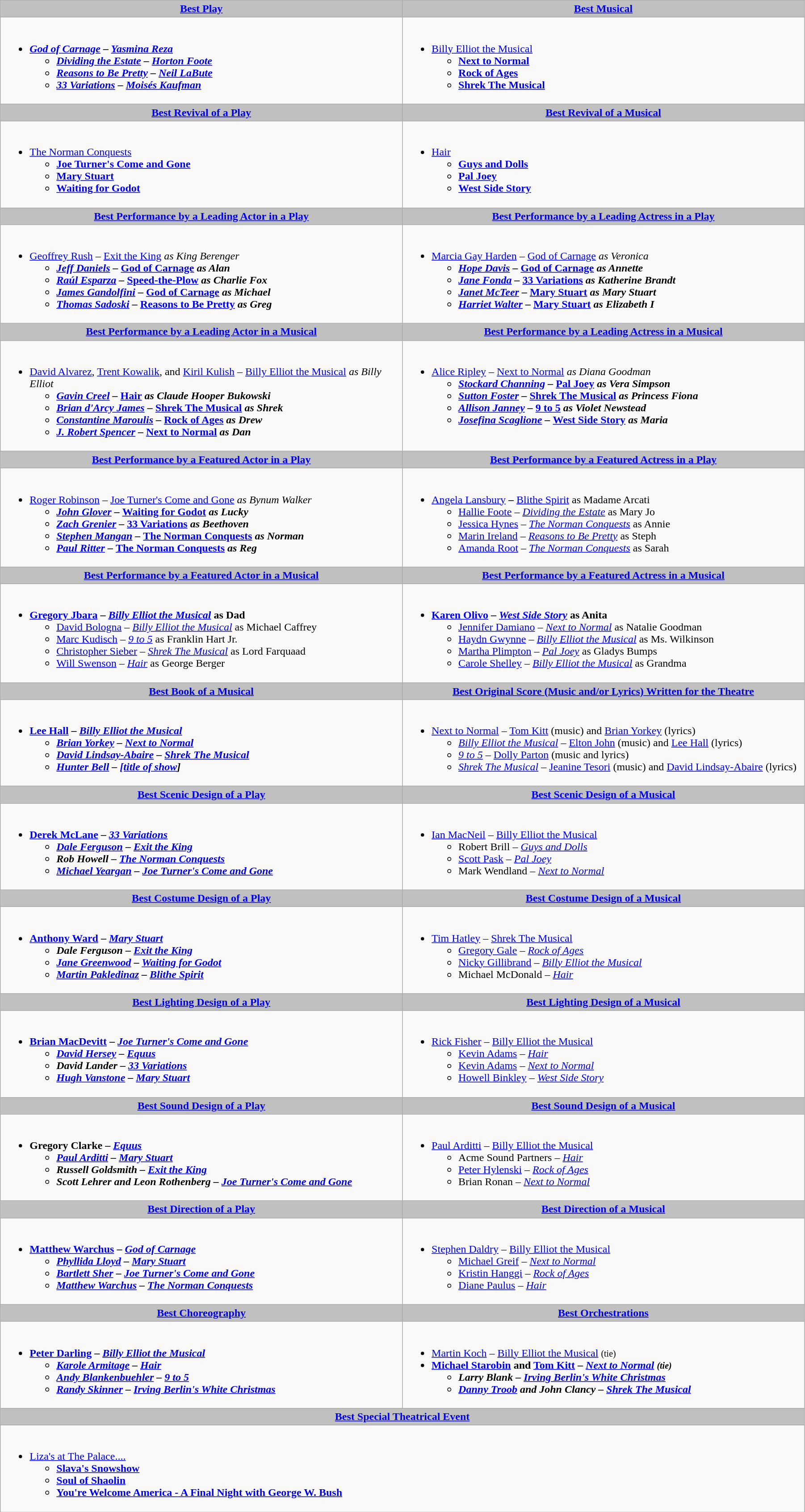<table class=wikitable width="95%">
<tr>
<th style="background:#C0C0C0;" ! width="50%"><a href='#'>Best Play</a></th>
<th style="background:#C0C0C0;" ! width="50%"><a href='#'>Best Musical</a></th>
</tr>
<tr>
<td valign="top"><br><ul><li><strong><em><a href='#'>God of Carnage</a><em> – <a href='#'>Yasmina Reza</a><strong><ul><li></em><a href='#'>Dividing the Estate</a><em> – <a href='#'>Horton Foote</a></li><li></em><a href='#'>Reasons to Be Pretty</a><em> – <a href='#'>Neil LaBute</a></li><li></em><a href='#'>33 Variations</a><em> – <a href='#'>Moisés Kaufman</a></li></ul></li></ul></td>
<td valign="top"><br><ul><li></em></strong><a href='#'>Billy Elliot the Musical</a><strong><em><ul><li></em><a href='#'>Next to Normal</a><em></li><li></em><a href='#'>Rock of Ages</a><em></li><li></em><a href='#'>Shrek The Musical</a><em></li></ul></li></ul></td>
</tr>
<tr>
<th style="background:#C0C0C0;" ! style="width="50%"><a href='#'>Best Revival of a Play</a></th>
<th style="background:#C0C0C0;" ! style="width="50%"><a href='#'>Best Revival of a Musical</a></th>
</tr>
<tr>
<td valign="top"><br><ul><li></em></strong><a href='#'>The Norman Conquests</a><strong><em><ul><li></em><a href='#'>Joe Turner's Come and Gone</a><em></li><li></em><a href='#'>Mary Stuart</a><em></li><li></em><a href='#'>Waiting for Godot</a><em></li></ul></li></ul></td>
<td valign="top"><br><ul><li></em></strong><a href='#'>Hair</a><strong><em><ul><li></em><a href='#'>Guys and Dolls</a><em></li><li></em><a href='#'>Pal Joey</a><em></li><li></em><a href='#'>West Side Story</a><em></li></ul></li></ul></td>
</tr>
<tr>
<th style="background:#C0C0C0;" ! style="width="50%"><a href='#'>Best Performance by a Leading Actor in a Play</a></th>
<th style="background:#C0C0C0;" ! style="width="50%"><a href='#'>Best Performance by a Leading Actress in a Play</a></th>
</tr>
<tr>
<td valign="top"><br><ul><li></strong><a href='#'>Geoffrey Rush</a> – </em><a href='#'>Exit the King</a><em> as King Berenger<strong><ul><li><a href='#'>Jeff Daniels</a> – </em><a href='#'>God of Carnage</a><em> as Alan</li><li><a href='#'>Raúl Esparza</a> – </em><a href='#'>Speed-the-Plow</a><em> as Charlie Fox</li><li><a href='#'>James Gandolfini</a> – </em><a href='#'>God of Carnage</a><em> as Michael</li><li><a href='#'>Thomas Sadoski</a> – </em><a href='#'>Reasons to Be Pretty</a><em> as Greg</li></ul></li></ul></td>
<td valign="top"><br><ul><li></strong><a href='#'>Marcia Gay Harden</a> – </em><a href='#'>God of Carnage</a><em> as Veronica<strong><ul><li><a href='#'>Hope Davis</a> – </em><a href='#'>God of Carnage</a><em> as Annette</li><li><a href='#'>Jane Fonda</a> – </em><a href='#'>33 Variations</a><em> as Katherine Brandt</li><li><a href='#'>Janet McTeer</a> – </em><a href='#'>Mary Stuart</a><em> as Mary Stuart</li><li><a href='#'>Harriet Walter</a> – </em><a href='#'>Mary Stuart</a><em> as Elizabeth I</li></ul></li></ul></td>
</tr>
<tr>
<th style="background:#C0C0C0;" ! style="width="50%"><a href='#'>Best Performance by a Leading Actor in a Musical</a></th>
<th style="background:#C0C0C0;" ! style="width="50%"><a href='#'>Best Performance by a Leading Actress in a Musical</a></th>
</tr>
<tr>
<td valign="top"><br><ul><li></strong><a href='#'>David Alvarez</a>, <a href='#'>Trent Kowalik</a>, and <a href='#'>Kiril Kulish</a> – </em><a href='#'>Billy Elliot the Musical</a><em> as Billy Elliot<strong><ul><li><a href='#'>Gavin Creel</a> – </em><a href='#'>Hair</a><em> as Claude Hooper Bukowski</li><li><a href='#'>Brian d'Arcy James</a> – </em><a href='#'>Shrek The Musical</a><em> as Shrek</li><li><a href='#'>Constantine Maroulis</a> – </em><a href='#'>Rock of Ages</a><em> as Drew</li><li><a href='#'>J. Robert Spencer</a> – </em><a href='#'>Next to Normal</a><em> as Dan</li></ul></li></ul></td>
<td valign="top"><br><ul><li></strong><a href='#'>Alice Ripley</a> – </em><a href='#'>Next to Normal</a><em> as Diana Goodman<strong><ul><li><a href='#'>Stockard Channing</a> – </em><a href='#'>Pal Joey</a><em> as Vera Simpson</li><li><a href='#'>Sutton Foster</a> – </em><a href='#'>Shrek The Musical</a><em> as Princess Fiona</li><li><a href='#'>Allison Janney</a> – </em><a href='#'>9 to 5</a><em> as Violet Newstead</li><li><a href='#'>Josefina Scaglione</a> – </em><a href='#'>West Side Story</a><em> as Maria</li></ul></li></ul></td>
</tr>
<tr>
<th style="background:#C0C0C0;" ! style="width="50%"><a href='#'>Best Performance by a Featured Actor in a Play</a></th>
<th style="background:#C0C0C0;" ! style="width="50%"><a href='#'>Best Performance by a Featured Actress in a Play</a></th>
</tr>
<tr>
<td valign="top"><br><ul><li></strong><a href='#'>Roger Robinson</a> – </em><a href='#'>Joe Turner's Come and Gone</a><em> as Bynum Walker<strong><ul><li><a href='#'>John Glover</a> – </em><a href='#'>Waiting for Godot</a><em> as Lucky</li><li><a href='#'>Zach Grenier</a> – </em><a href='#'>33 Variations</a><em> as Beethoven</li><li><a href='#'>Stephen Mangan</a> – </em><a href='#'>The Norman Conquests</a><em> as Norman</li><li><a href='#'>Paul Ritter</a> – </em><a href='#'>The Norman Conquests</a><em> as Reg</li></ul></li></ul></td>
<td valign="top"><br><ul><li></strong><a href='#'>Angela Lansbury</a><strong> – </em></strong><a href='#'>Blithe Spirit</a></em> as Madame Arcati</strong><ul><li><a href='#'>Hallie Foote</a> – <em><a href='#'>Dividing the Estate</a></em> as Mary Jo</li><li><a href='#'>Jessica Hynes</a> – <em><a href='#'>The Norman Conquests</a></em> as Annie</li><li><a href='#'>Marin Ireland</a> – <em><a href='#'>Reasons to Be Pretty</a></em> as Steph</li><li><a href='#'>Amanda Root</a> – <em><a href='#'>The Norman Conquests</a></em> as Sarah</li></ul></li></ul></td>
</tr>
<tr>
<th style="background:#C0C0C0;" ! style="width="50%"><a href='#'>Best Performance by a Featured Actor in a Musical</a></th>
<th style="background:#C0C0C0;" ! style="width="50%"><a href='#'>Best Performance by a Featured Actress in a Musical</a></th>
</tr>
<tr>
<td valign="top"><br><ul><li><strong><a href='#'>Gregory Jbara</a> – <em><a href='#'>Billy Elliot the Musical</a></em> as Dad</strong><ul><li><a href='#'>David Bologna</a> – <em><a href='#'>Billy Elliot the Musical</a></em> as Michael Caffrey</li><li><a href='#'>Marc Kudisch</a> – <em><a href='#'>9 to 5</a></em> as Franklin Hart Jr.</li><li><a href='#'>Christopher Sieber</a> – <em><a href='#'>Shrek The Musical</a></em> as Lord Farquaad</li><li><a href='#'>Will Swenson</a> – <em><a href='#'>Hair</a></em> as George Berger</li></ul></li></ul></td>
<td valign="top"><br><ul><li><strong><a href='#'>Karen Olivo</a> – <em><a href='#'>West Side Story</a></em> as Anita</strong><ul><li><a href='#'>Jennifer Damiano</a> – <em><a href='#'>Next to Normal</a></em> as Natalie Goodman</li><li><a href='#'>Haydn Gwynne</a> – <em><a href='#'>Billy Elliot the Musical</a></em> as Ms. Wilkinson</li><li><a href='#'>Martha Plimpton</a> – <em><a href='#'>Pal Joey</a></em> as Gladys Bumps</li><li><a href='#'>Carole Shelley</a> – <em><a href='#'>Billy Elliot the Musical</a></em> as Grandma</li></ul></li></ul></td>
</tr>
<tr>
<th style="background:#C0C0C0;" ! style="width="50%"><a href='#'>Best Book of a Musical</a></th>
<th style="background:#C0C0C0;" ! style="width="50%"><a href='#'>Best Original Score (Music and/or Lyrics) Written for the Theatre</a></th>
</tr>
<tr>
<td valign="top"><br><ul><li><strong><a href='#'>Lee Hall</a> – <em><a href='#'>Billy Elliot the Musical</a><strong><em><ul><li><a href='#'>Brian Yorkey</a> – </em><a href='#'>Next to Normal</a><em></li><li><a href='#'>David Lindsay-Abaire</a> – </em><a href='#'>Shrek The Musical</a><em></li><li><a href='#'>Hunter Bell</a> – </em><a href='#'>[title of show</a>]<em></li></ul></li></ul></td>
<td valign="top"><br><ul><li></em></strong><a href='#'>Next to Normal</a></em> – <a href='#'>Tom Kitt</a> (music) and <a href='#'>Brian Yorkey</a> (lyrics)</strong><ul><li><em><a href='#'>Billy Elliot the Musical</a></em> – <a href='#'>Elton John</a> (music) and <a href='#'>Lee Hall</a> (lyrics)</li><li><em><a href='#'>9 to 5</a></em> – <a href='#'>Dolly Parton</a> (music and lyrics)</li><li><em><a href='#'>Shrek The Musical</a></em> – <a href='#'>Jeanine Tesori</a> (music) and <a href='#'>David Lindsay-Abaire</a> (lyrics)</li></ul></li></ul></td>
</tr>
<tr>
<th style="background:#C0C0C0;" ! style="width="50%"><a href='#'>Best Scenic Design of a Play</a></th>
<th style="background:#C0C0C0;" ! style="width="50%"><a href='#'>Best Scenic Design of a Musical</a></th>
</tr>
<tr>
<td valign="top"><br><ul><li><strong><a href='#'>Derek McLane</a> – <em><a href='#'>33 Variations</a><strong><em><ul><li><a href='#'>Dale Ferguson</a> – </em><a href='#'>Exit the King</a><em></li><li>Rob Howell – </em><a href='#'>The Norman Conquests</a><em></li><li><a href='#'>Michael Yeargan</a> – </em><a href='#'>Joe Turner's Come and Gone</a><em></li></ul></li></ul></td>
<td valign="top"><br><ul><li></strong><a href='#'>Ian MacNeil</a> – </em><a href='#'>Billy Elliot the Musical</a></em></strong><ul><li>Robert Brill – <em><a href='#'>Guys and Dolls</a></em></li><li><a href='#'>Scott Pask</a> – <em><a href='#'>Pal Joey</a></em></li><li>Mark Wendland – <em><a href='#'>Next to Normal</a></em></li></ul></li></ul></td>
</tr>
<tr>
<th style="background:#C0C0C0;" ! style="width="50%"><a href='#'>Best Costume Design of a Play</a></th>
<th style="background:#C0C0C0;" ! style="width="50%"><a href='#'>Best Costume Design of a Musical</a></th>
</tr>
<tr>
<td valign="top"><br><ul><li><strong><a href='#'>Anthony Ward</a> – <em><a href='#'>Mary Stuart</a><strong><em><ul><li>Dale Ferguson – </em><a href='#'>Exit the King</a><em></li><li><a href='#'>Jane Greenwood</a> – </em><a href='#'>Waiting for Godot</a><em></li><li><a href='#'>Martin Pakledinaz</a> – </em><a href='#'>Blithe Spirit</a><em></li></ul></li></ul></td>
<td valign="top"><br><ul><li></strong><a href='#'>Tim Hatley</a> – </em><a href='#'>Shrek The Musical</a></em></strong><ul><li><a href='#'>Gregory Gale</a> – <em><a href='#'>Rock of Ages</a></em></li><li><a href='#'>Nicky Gillibrand</a> – <em><a href='#'>Billy Elliot the Musical</a></em></li><li>Michael McDonald – <em><a href='#'>Hair</a></em></li></ul></li></ul></td>
</tr>
<tr>
<th style="background:#C0C0C0;" ! style="width="50%"><a href='#'>Best Lighting Design of a Play</a></th>
<th style="background:#C0C0C0;" ! style="width="50%"><a href='#'>Best Lighting Design of a Musical</a></th>
</tr>
<tr>
<td valign="top"><br><ul><li><strong><a href='#'>Brian MacDevitt</a> – <em><a href='#'>Joe Turner's Come and Gone</a><strong><em><ul><li><a href='#'>David Hersey</a> – </em><a href='#'>Equus</a><em></li><li>David Lander – </em><a href='#'>33 Variations</a><em></li><li><a href='#'>Hugh Vanstone</a> – </em><a href='#'>Mary Stuart</a><em></li></ul></li></ul></td>
<td valign="top"><br><ul><li></strong><a href='#'>Rick Fisher</a> – </em><a href='#'>Billy Elliot the Musical</a></em></strong><ul><li><a href='#'>Kevin Adams</a> – <em><a href='#'>Hair</a></em></li><li><a href='#'>Kevin Adams</a> – <em><a href='#'>Next to Normal</a></em></li><li><a href='#'>Howell Binkley</a> – <em><a href='#'>West Side Story</a></em></li></ul></li></ul></td>
</tr>
<tr>
<th style="background:#C0C0C0;" ! style="width="50%"><a href='#'>Best Sound Design of a Play</a></th>
<th style="background:#C0C0C0;" ! style="width="50%"><a href='#'>Best Sound Design of a Musical</a></th>
</tr>
<tr>
<td valign="top"><br><ul><li><strong>Gregory Clarke – <em><a href='#'>Equus</a><strong><em><ul><li><a href='#'>Paul Arditti</a> – </em><a href='#'>Mary Stuart</a><em></li><li>Russell Goldsmith – </em><a href='#'>Exit the King</a><em></li><li>Scott Lehrer and Leon Rothenberg – </em><a href='#'>Joe Turner's Come and Gone</a><em></li></ul></li></ul></td>
<td valign="top"><br><ul><li></strong><a href='#'>Paul Arditti</a> – </em><a href='#'>Billy Elliot the Musical</a></em></strong><ul><li>Acme Sound Partners – <em><a href='#'>Hair</a></em></li><li><a href='#'>Peter Hylenski</a> – <em><a href='#'>Rock of Ages</a></em></li><li>Brian Ronan – <em><a href='#'>Next to Normal</a></em></li></ul></li></ul></td>
</tr>
<tr>
<th style="background:#C0C0C0;" ! style="width="50%"><a href='#'>Best Direction of a Play</a></th>
<th style="background:#C0C0C0;" ! style="width="50%"><a href='#'>Best Direction of a Musical</a></th>
</tr>
<tr>
<td valign="top"><br><ul><li><strong><a href='#'>Matthew Warchus</a> – <em><a href='#'>God of Carnage</a><strong><em><ul><li><a href='#'>Phyllida Lloyd</a> – </em><a href='#'>Mary Stuart</a><em></li><li><a href='#'>Bartlett Sher</a> – </em><a href='#'>Joe Turner's Come and Gone</a><em></li><li><a href='#'>Matthew Warchus</a> – </em><a href='#'>The Norman Conquests</a><em></li></ul></li></ul></td>
<td valign="top"><br><ul><li></strong><a href='#'>Stephen Daldry</a> – </em><a href='#'>Billy Elliot the Musical</a></em></strong><ul><li><a href='#'>Michael Greif</a> – <em><a href='#'>Next to Normal</a></em></li><li><a href='#'>Kristin Hanggi</a> – <em><a href='#'>Rock of Ages</a></em></li><li><a href='#'>Diane Paulus</a> – <em><a href='#'>Hair</a></em></li></ul></li></ul></td>
</tr>
<tr>
<th style="background:#C0C0C0;" ! style="width="50%"><a href='#'>Best Choreography</a></th>
<th style="background:#C0C0C0;" ! style="width="50%"><a href='#'>Best Orchestrations</a></th>
</tr>
<tr>
<td valign="top"><br><ul><li><strong><a href='#'>Peter Darling</a> – <em><a href='#'>Billy Elliot the Musical</a><strong><em><ul><li><a href='#'>Karole Armitage</a> – </em><a href='#'>Hair</a><em></li><li><a href='#'>Andy Blankenbuehler</a> – </em><a href='#'>9 to 5</a><em></li><li><a href='#'>Randy Skinner</a> – </em><a href='#'>Irving Berlin's White Christmas</a><em></li></ul></li></ul></td>
<td valign="top"><br><ul><li></strong><a href='#'>Martin Koch</a> – </em><a href='#'>Billy Elliot the Musical</a></em></strong> <small>(tie)</small></li><li><strong><a href='#'>Michael Starobin</a> and <a href='#'>Tom Kitt</a> – <em><a href='#'>Next to Normal</a><strong><em> <small>(tie)</small><ul><li>Larry Blank – </em><a href='#'>Irving Berlin's White Christmas</a><em></li><li><a href='#'>Danny Troob</a> and John Clancy – </em><a href='#'>Shrek The Musical</a><em></li></ul></li></ul></td>
</tr>
<tr>
<th colspan="2" style="background:#C0C0C0;" ! style="width="50%"><a href='#'>Best Special Theatrical Event</a></th>
</tr>
<tr>
<td colspan="2" valign="top"><br><ul><li></em></strong><a href='#'>Liza's at The Palace....</a><strong><em><ul><li></em><a href='#'>Slava's Snowshow</a><em></li><li></em><a href='#'>Soul of Shaolin</a><em></li><li></em> <a href='#'>You're Welcome America - A Final Night with George W. Bush</a><em></li></ul></li></ul></td>
</tr>
</table>
